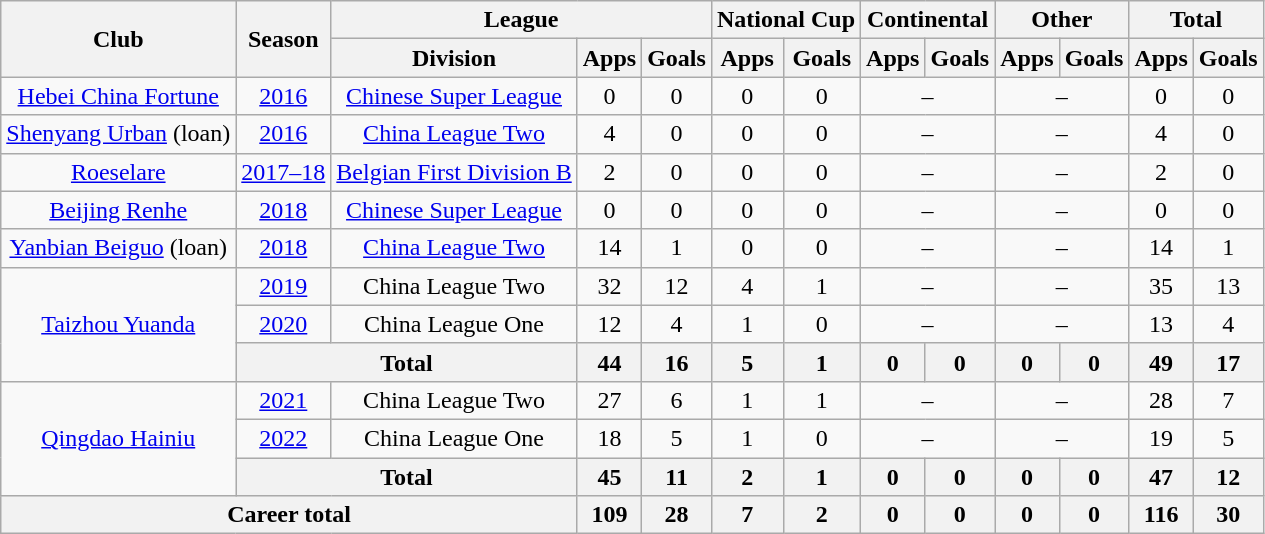<table class="wikitable" style="text-align: center">
<tr>
<th rowspan="2">Club</th>
<th rowspan="2">Season</th>
<th colspan="3">League</th>
<th colspan="2">National Cup</th>
<th colspan="2">Continental</th>
<th colspan="2">Other</th>
<th colspan="2">Total</th>
</tr>
<tr>
<th>Division</th>
<th>Apps</th>
<th>Goals</th>
<th>Apps</th>
<th>Goals</th>
<th>Apps</th>
<th>Goals</th>
<th>Apps</th>
<th>Goals</th>
<th>Apps</th>
<th>Goals</th>
</tr>
<tr>
<td><a href='#'>Hebei China Fortune</a></td>
<td><a href='#'>2016</a></td>
<td><a href='#'>Chinese Super League</a></td>
<td>0</td>
<td>0</td>
<td>0</td>
<td>0</td>
<td colspan="2">–</td>
<td colspan="2">–</td>
<td>0</td>
<td>0</td>
</tr>
<tr>
<td><a href='#'>Shenyang Urban</a> (loan)</td>
<td><a href='#'>2016</a></td>
<td><a href='#'>China League Two</a></td>
<td>4</td>
<td>0</td>
<td>0</td>
<td>0</td>
<td colspan="2">–</td>
<td colspan="2">–</td>
<td>4</td>
<td>0</td>
</tr>
<tr>
<td><a href='#'>Roeselare</a></td>
<td><a href='#'>2017–18</a></td>
<td><a href='#'>Belgian First Division B</a></td>
<td>2</td>
<td>0</td>
<td>0</td>
<td>0</td>
<td colspan="2">–</td>
<td colspan="2">–</td>
<td>2</td>
<td>0</td>
</tr>
<tr>
<td><a href='#'>Beijing Renhe</a></td>
<td><a href='#'>2018</a></td>
<td><a href='#'>Chinese Super League</a></td>
<td>0</td>
<td>0</td>
<td>0</td>
<td>0</td>
<td colspan="2">–</td>
<td colspan="2">–</td>
<td>0</td>
<td>0</td>
</tr>
<tr>
<td><a href='#'>Yanbian Beiguo</a> (loan)</td>
<td><a href='#'>2018</a></td>
<td><a href='#'>China League Two</a></td>
<td>14</td>
<td>1</td>
<td>0</td>
<td>0</td>
<td colspan="2">–</td>
<td colspan="2">–</td>
<td>14</td>
<td>1</td>
</tr>
<tr>
<td rowspan=3><a href='#'>Taizhou Yuanda</a></td>
<td><a href='#'>2019</a></td>
<td>China League Two</td>
<td>32</td>
<td>12</td>
<td>4</td>
<td>1</td>
<td colspan="2">–</td>
<td colspan="2">–</td>
<td>35</td>
<td>13</td>
</tr>
<tr>
<td><a href='#'>2020</a></td>
<td>China League One</td>
<td>12</td>
<td>4</td>
<td>1</td>
<td>0</td>
<td colspan="2">–</td>
<td colspan="2">–</td>
<td>13</td>
<td>4</td>
</tr>
<tr>
<th colspan=2>Total</th>
<th>44</th>
<th>16</th>
<th>5</th>
<th>1</th>
<th>0</th>
<th>0</th>
<th>0</th>
<th>0</th>
<th>49</th>
<th>17</th>
</tr>
<tr>
<td rowspan=3><a href='#'>Qingdao Hainiu</a></td>
<td><a href='#'>2021</a></td>
<td>China League Two</td>
<td>27</td>
<td>6</td>
<td>1</td>
<td>1</td>
<td colspan="2">–</td>
<td colspan="2">–</td>
<td>28</td>
<td>7</td>
</tr>
<tr>
<td><a href='#'>2022</a></td>
<td>China League One</td>
<td>18</td>
<td>5</td>
<td>1</td>
<td>0</td>
<td colspan="2">–</td>
<td colspan="2">–</td>
<td>19</td>
<td>5</td>
</tr>
<tr>
<th colspan=2>Total</th>
<th>45</th>
<th>11</th>
<th>2</th>
<th>1</th>
<th>0</th>
<th>0</th>
<th>0</th>
<th>0</th>
<th>47</th>
<th>12</th>
</tr>
<tr>
<th colspan=3>Career total</th>
<th>109</th>
<th>28</th>
<th>7</th>
<th>2</th>
<th>0</th>
<th>0</th>
<th>0</th>
<th>0</th>
<th>116</th>
<th>30</th>
</tr>
</table>
